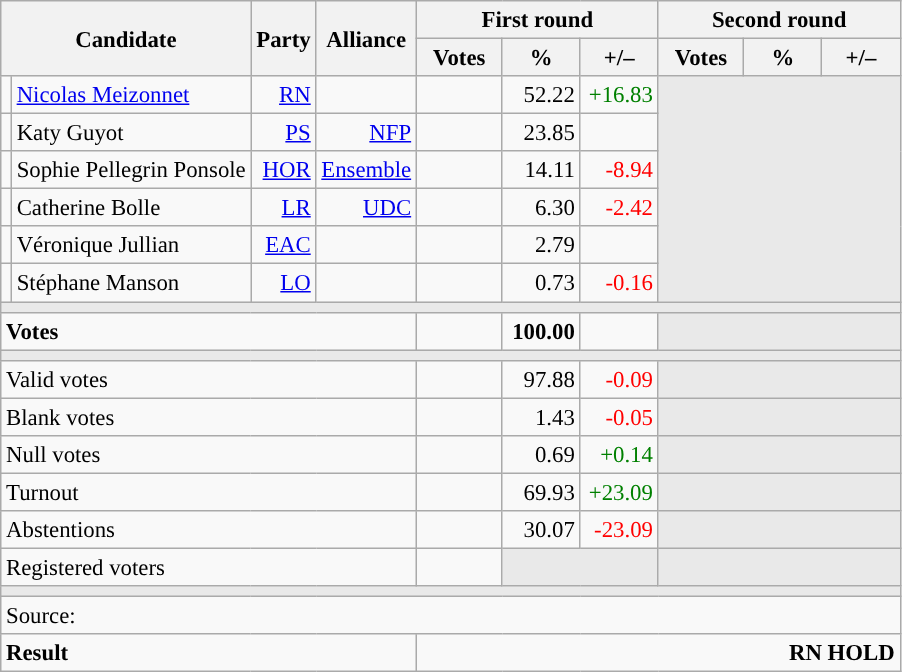<table class="wikitable" style="text-align:right;font-size:95%;">
<tr>
<th rowspan="2" colspan="2">Candidate</th>
<th colspan="1" rowspan="2">Party</th>
<th colspan="1" rowspan="2">Alliance</th>
<th colspan="3">First round</th>
<th colspan="3">Second round</th>
</tr>
<tr>
<th style="width:50px;">Votes</th>
<th style="width:45px;">%</th>
<th style="width:45px;">+/–</th>
<th style="width:50px;">Votes</th>
<th style="width:45px;">%</th>
<th style="width:45px;">+/–</th>
</tr>
<tr>
<td style="color:inherit;background:"></td>
<td style="text-align:left;"><a href='#'>Nicolas Meizonnet</a></td>
<td><a href='#'>RN</a></td>
<td></td>
<td></td>
<td>52.22</td>
<td style="color:green;">+16.83</td>
<td colspan="3" rowspan="6" style="background:#E9E9E9;"></td>
</tr>
<tr>
<td style="color:inherit;background:"></td>
<td style="text-align:left;">Katy Guyot</td>
<td><a href='#'>PS</a></td>
<td><a href='#'>NFP</a></td>
<td></td>
<td>23.85</td>
<td style="color:grey;"></td>
</tr>
<tr>
<td style="color:inherit;background:"></td>
<td style="text-align:left;">Sophie Pellegrin Ponsole</td>
<td><a href='#'>HOR</a></td>
<td><a href='#'>Ensemble</a></td>
<td></td>
<td>14.11</td>
<td style="color:red;">-8.94</td>
</tr>
<tr>
<td style="color:inherit;background:"></td>
<td style="text-align:left;">Catherine Bolle</td>
<td><a href='#'>LR</a></td>
<td><a href='#'>UDC</a></td>
<td></td>
<td>6.30</td>
<td style="color:red;">-2.42</td>
</tr>
<tr>
<td style="color:inherit;background:"></td>
<td style="text-align:left;">Véronique Jullian</td>
<td><a href='#'>EAC</a></td>
<td></td>
<td></td>
<td>2.79</td>
<td style="color:grey;"></td>
</tr>
<tr>
<td style="color:inherit;background:"></td>
<td style="text-align:left;">Stéphane Manson</td>
<td><a href='#'>LO</a></td>
<td></td>
<td></td>
<td>0.73</td>
<td style="color:red;">-0.16</td>
</tr>
<tr>
<td colspan="10" style="background:#E9E9E9;"></td>
</tr>
<tr style="font-weight:bold;">
<td colspan="4" style="text-align:left;">Votes</td>
<td></td>
<td>100.00</td>
<td></td>
<td colspan="3" rowspan="1" style="background:#E9E9E9;"></td>
</tr>
<tr>
<td colspan="10" style="background:#E9E9E9;"></td>
</tr>
<tr>
<td colspan="4" style="text-align:left;">Valid votes</td>
<td></td>
<td>97.88</td>
<td style="color:red;">-0.09</td>
<td colspan="3" rowspan="1" style="background:#E9E9E9;"></td>
</tr>
<tr>
<td colspan="4" style="text-align:left;">Blank votes</td>
<td></td>
<td>1.43</td>
<td style="color:red;">-0.05</td>
<td colspan="3" rowspan="1" style="background:#E9E9E9;"></td>
</tr>
<tr>
<td colspan="4" style="text-align:left;">Null votes</td>
<td></td>
<td>0.69</td>
<td style="color:green;">+0.14</td>
<td colspan="3" rowspan="1" style="background:#E9E9E9;"></td>
</tr>
<tr>
<td colspan="4" style="text-align:left;">Turnout</td>
<td></td>
<td>69.93</td>
<td style="color:green;">+23.09</td>
<td colspan="3" rowspan="1" style="background:#E9E9E9;"></td>
</tr>
<tr>
<td colspan="4" style="text-align:left;">Abstentions</td>
<td></td>
<td>30.07</td>
<td style="color:red;">-23.09</td>
<td colspan="3" rowspan="1" style="background:#E9E9E9;"></td>
</tr>
<tr>
<td colspan="4" style="text-align:left;">Registered voters</td>
<td></td>
<td colspan="2" style="background:#E9E9E9;"></td>
<td colspan="3" rowspan="1" style="background:#E9E9E9;"></td>
</tr>
<tr>
<td colspan="10" style="background:#E9E9E9;"></td>
</tr>
<tr>
<td colspan="10" style="text-align:left;">Source: </td>
</tr>
<tr style="font-weight:bold">
<td colspan="4" style="text-align:left;">Result</td>
<td colspan="6" style="background-color:">RN HOLD</td>
</tr>
</table>
